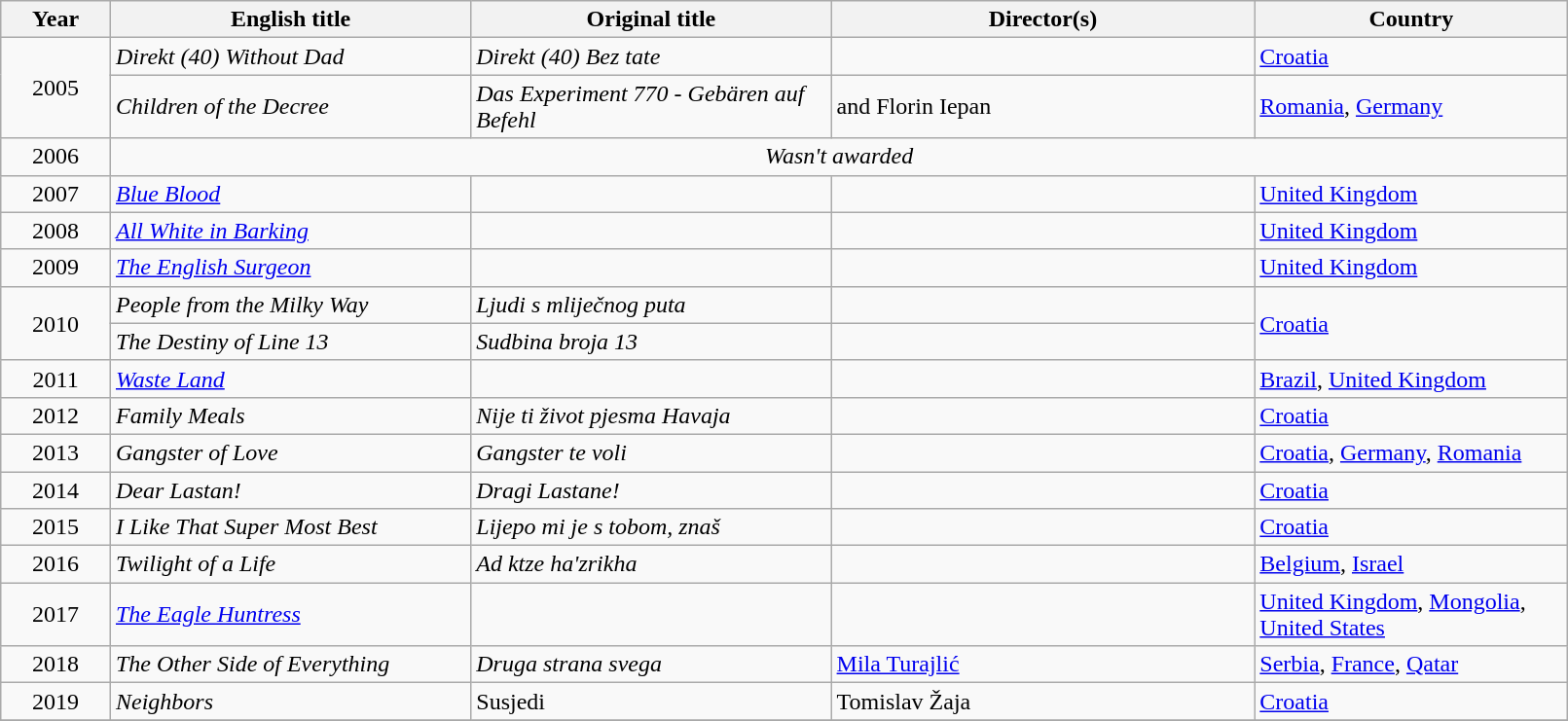<table class="sortable wikitable" width="85%">
<tr>
<th width="7%">Year</th>
<th width="23%">English title</th>
<th width="23%">Original title</th>
<th width="27%">Director(s)</th>
<th width="20%">Country</th>
</tr>
<tr>
<td style="text-align:center;" rowspan=2>2005</td>
<td><em>Direkt (40) Without Dad</em></td>
<td><em>Direkt (40) Bez tate</em></td>
<td></td>
<td><a href='#'>Croatia</a></td>
</tr>
<tr>
<td><em>Children of the Decree</em></td>
<td><em>Das Experiment 770 - Gebären auf Befehl</em></td>
<td> and Florin Iepan</td>
<td><a href='#'>Romania</a>, <a href='#'>Germany</a></td>
</tr>
<tr>
<td style="text-align:center;">2006</td>
<td style="text-align:center;" colspan=4><em>Wasn't awarded</em></td>
</tr>
<tr>
<td style="text-align:center;">2007</td>
<td><em><a href='#'>Blue Blood</a></em></td>
<td></td>
<td></td>
<td><a href='#'>United Kingdom</a></td>
</tr>
<tr>
<td style="text-align:center;">2008</td>
<td><em><a href='#'>All White in Barking</a></em></td>
<td></td>
<td></td>
<td><a href='#'>United Kingdom</a></td>
</tr>
<tr>
<td style="text-align:center;">2009</td>
<td><em><a href='#'>The English Surgeon</a></em></td>
<td></td>
<td></td>
<td><a href='#'>United Kingdom</a></td>
</tr>
<tr>
<td style="text-align:center;" rowspan=2>2010</td>
<td><em>People from the Milky Way</em></td>
<td><em>Ljudi s mliječnog puta</em></td>
<td></td>
<td rowspan=2><a href='#'>Croatia</a></td>
</tr>
<tr>
<td><em>The Destiny of Line 13</em></td>
<td><em>Sudbina broja 13</em></td>
<td></td>
</tr>
<tr>
<td style="text-align:center;">2011</td>
<td><em><a href='#'>Waste Land</a></em></td>
<td></td>
<td></td>
<td><a href='#'>Brazil</a>, <a href='#'>United Kingdom</a></td>
</tr>
<tr>
<td style="text-align:center;">2012</td>
<td><em>Family Meals</em></td>
<td><em>Nije ti život pjesma Havaja</em></td>
<td></td>
<td><a href='#'>Croatia</a></td>
</tr>
<tr>
<td style="text-align:center;">2013</td>
<td><em>Gangster of Love</em></td>
<td><em>Gangster te voli</em></td>
<td></td>
<td><a href='#'>Croatia</a>, <a href='#'>Germany</a>, <a href='#'>Romania</a></td>
</tr>
<tr>
<td style="text-align:center;">2014</td>
<td><em>Dear Lastan!</em></td>
<td><em>Dragi Lastane!</em></td>
<td></td>
<td><a href='#'>Croatia</a></td>
</tr>
<tr>
<td style="text-align:center;">2015</td>
<td><em>I Like That Super Most Best</em></td>
<td><em>Lijepo mi je s tobom, znaš</em></td>
<td></td>
<td><a href='#'>Croatia</a></td>
</tr>
<tr>
<td style="text-align:center;">2016</td>
<td><em>Twilight of a Life</em></td>
<td><em>Ad ktze ha'zrikha</em></td>
<td></td>
<td><a href='#'>Belgium</a>, <a href='#'>Israel</a></td>
</tr>
<tr>
<td style="text-align:center;">2017</td>
<td><em><a href='#'>The Eagle Huntress</a></em></td>
<td></td>
<td></td>
<td><a href='#'>United Kingdom</a>, <a href='#'>Mongolia</a>, <a href='#'>United States</a></td>
</tr>
<tr>
<td style="text-align:center;">2018</td>
<td><em>The Other Side of Everything</em></td>
<td><em>Druga strana svega</em></td>
<td><a href='#'>Mila Turajlić</a></td>
<td><a href='#'>Serbia</a>, <a href='#'>France</a>, <a href='#'>Qatar</a></td>
</tr>
<tr>
<td style="text-align:center;">2019</td>
<td><em>Neighbors</em></td>
<td>Susjedi</td>
<td>Tomislav Žaja</td>
<td><a href='#'>Croatia</a></td>
</tr>
<tr>
</tr>
</table>
